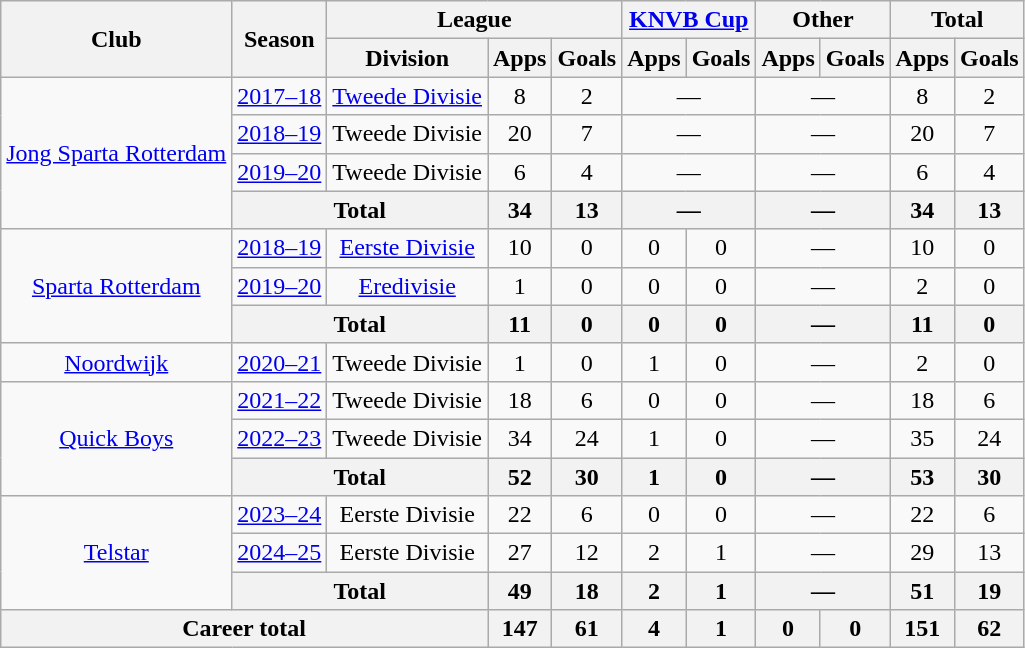<table class="wikitable" style="text-align:center">
<tr>
<th rowspan="2">Club</th>
<th rowspan="2">Season</th>
<th colspan="3">League</th>
<th colspan="2"><a href='#'>KNVB Cup</a></th>
<th colspan="2">Other</th>
<th colspan="2">Total</th>
</tr>
<tr>
<th>Division</th>
<th>Apps</th>
<th>Goals</th>
<th>Apps</th>
<th>Goals</th>
<th>Apps</th>
<th>Goals</th>
<th>Apps</th>
<th>Goals</th>
</tr>
<tr>
<td rowspan="4"><a href='#'>Jong Sparta Rotterdam</a></td>
<td><a href='#'>2017–18</a></td>
<td><a href='#'>Tweede Divisie</a></td>
<td>8</td>
<td>2</td>
<td colspan="2">—</td>
<td colspan="2">—</td>
<td>8</td>
<td>2</td>
</tr>
<tr>
<td><a href='#'>2018–19</a></td>
<td>Tweede Divisie</td>
<td>20</td>
<td>7</td>
<td colspan="2">—</td>
<td colspan="2">—</td>
<td>20</td>
<td>7</td>
</tr>
<tr>
<td><a href='#'>2019–20</a></td>
<td>Tweede Divisie</td>
<td>6</td>
<td>4</td>
<td colspan="2">—</td>
<td colspan="2">—</td>
<td>6</td>
<td>4</td>
</tr>
<tr>
<th colspan="2">Total</th>
<th>34</th>
<th>13</th>
<th colspan="2">—</th>
<th colspan="2">—</th>
<th>34</th>
<th>13</th>
</tr>
<tr>
<td rowspan="3"><a href='#'>Sparta Rotterdam</a></td>
<td><a href='#'>2018–19</a></td>
<td><a href='#'>Eerste Divisie</a></td>
<td>10</td>
<td>0</td>
<td>0</td>
<td>0</td>
<td colspan="2">—</td>
<td>10</td>
<td>0</td>
</tr>
<tr>
<td><a href='#'>2019–20</a></td>
<td><a href='#'>Eredivisie</a></td>
<td>1</td>
<td>0</td>
<td>0</td>
<td>0</td>
<td colspan="2">—</td>
<td>2</td>
<td>0</td>
</tr>
<tr>
<th colspan="2">Total</th>
<th>11</th>
<th>0</th>
<th>0</th>
<th>0</th>
<th colspan="2">—</th>
<th>11</th>
<th>0</th>
</tr>
<tr>
<td><a href='#'>Noordwijk</a></td>
<td><a href='#'>2020–21</a></td>
<td>Tweede Divisie</td>
<td>1</td>
<td>0</td>
<td>1</td>
<td>0</td>
<td colspan="2">—</td>
<td>2</td>
<td>0</td>
</tr>
<tr>
<td rowspan="3"><a href='#'>Quick Boys</a></td>
<td><a href='#'>2021–22</a></td>
<td>Tweede Divisie</td>
<td>18</td>
<td>6</td>
<td>0</td>
<td>0</td>
<td colspan="2">—</td>
<td>18</td>
<td>6</td>
</tr>
<tr>
<td><a href='#'>2022–23</a></td>
<td>Tweede Divisie</td>
<td>34</td>
<td>24</td>
<td>1</td>
<td>0</td>
<td colspan="2">—</td>
<td>35</td>
<td>24</td>
</tr>
<tr>
<th colspan="2">Total</th>
<th>52</th>
<th>30</th>
<th>1</th>
<th>0</th>
<th colspan="2">—</th>
<th>53</th>
<th>30</th>
</tr>
<tr>
<td rowspan="3"><a href='#'>Telstar</a></td>
<td><a href='#'>2023–24</a></td>
<td>Eerste Divisie</td>
<td>22</td>
<td>6</td>
<td>0</td>
<td>0</td>
<td colspan="2">—</td>
<td>22</td>
<td>6</td>
</tr>
<tr>
<td><a href='#'>2024–25</a></td>
<td>Eerste Divisie</td>
<td>27</td>
<td>12</td>
<td>2</td>
<td>1</td>
<td colspan="2">—</td>
<td>29</td>
<td>13</td>
</tr>
<tr>
<th colspan="2">Total</th>
<th>49</th>
<th>18</th>
<th>2</th>
<th>1</th>
<th colspan="2">—</th>
<th>51</th>
<th>19</th>
</tr>
<tr>
<th colspan="3">Career total</th>
<th>147</th>
<th>61</th>
<th>4</th>
<th>1</th>
<th>0</th>
<th>0</th>
<th>151</th>
<th>62</th>
</tr>
</table>
